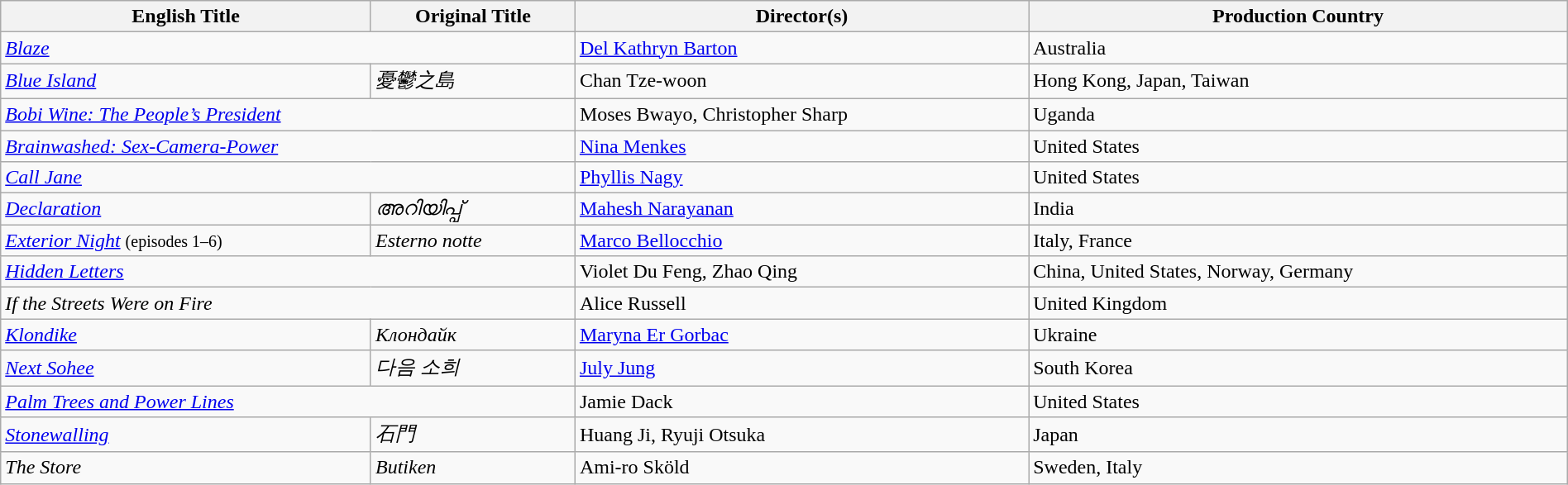<table class="sortable wikitable" style="width:100%; margin-bottom:4px">
<tr>
<th>English Title</th>
<th>Original Title</th>
<th>Director(s)</th>
<th>Production Country</th>
</tr>
<tr>
<td colspan="2"><em><a href='#'>Blaze</a></em></td>
<td><a href='#'>Del Kathryn Barton</a></td>
<td>Australia</td>
</tr>
<tr>
<td><em><a href='#'>Blue Island</a></em></td>
<td><em>憂鬱之島</em></td>
<td>Chan Tze-woon</td>
<td>Hong Kong, Japan, Taiwan</td>
</tr>
<tr>
<td colspan="2"><em><a href='#'>Bobi Wine: The People’s President</a></em></td>
<td>Moses Bwayo, Christopher Sharp</td>
<td>Uganda</td>
</tr>
<tr>
<td colspan="2"><em><a href='#'>Brainwashed: Sex-Camera-Power</a></em></td>
<td><a href='#'>Nina Menkes</a></td>
<td>United States</td>
</tr>
<tr>
<td colspan="2"><em><a href='#'>Call Jane</a></em></td>
<td><a href='#'>Phyllis Nagy</a></td>
<td>United States</td>
</tr>
<tr>
<td><em><a href='#'>Declaration</a></em></td>
<td><em>അറിയിപ്പ്</em></td>
<td><a href='#'>Mahesh Narayanan</a></td>
<td>India</td>
</tr>
<tr>
<td><em><a href='#'>Exterior Night</a></em> <small>(episodes 1–6)</small></td>
<td><em>Esterno notte</em></td>
<td><a href='#'>Marco Bellocchio</a></td>
<td>Italy, France</td>
</tr>
<tr>
<td colspan="2"><em><a href='#'>Hidden Letters</a></em></td>
<td>Violet Du Feng, Zhao Qing</td>
<td>China, United States, Norway, Germany</td>
</tr>
<tr>
<td colspan="2"><em>If the Streets Were on Fire</em></td>
<td>Alice Russell</td>
<td>United Kingdom</td>
</tr>
<tr>
<td><em><a href='#'>Klondike</a></em></td>
<td><em>Клондайк</em></td>
<td><a href='#'>Maryna Er Gorbac</a></td>
<td>Ukraine</td>
</tr>
<tr>
<td><em><a href='#'>Next Sohee</a></em></td>
<td><em>다음 소희</em></td>
<td><a href='#'>July Jung</a></td>
<td>South Korea</td>
</tr>
<tr>
<td colspan="2"><em><a href='#'>Palm Trees and Power Lines</a></em></td>
<td>Jamie Dack</td>
<td>United States</td>
</tr>
<tr>
<td><em><a href='#'>Stonewalling</a></em></td>
<td><em>石門</em></td>
<td>Huang Ji, Ryuji Otsuka</td>
<td>Japan</td>
</tr>
<tr>
<td><em>The Store</em></td>
<td><em>Butiken</em></td>
<td>Ami-ro Sköld</td>
<td>Sweden, Italy</td>
</tr>
</table>
